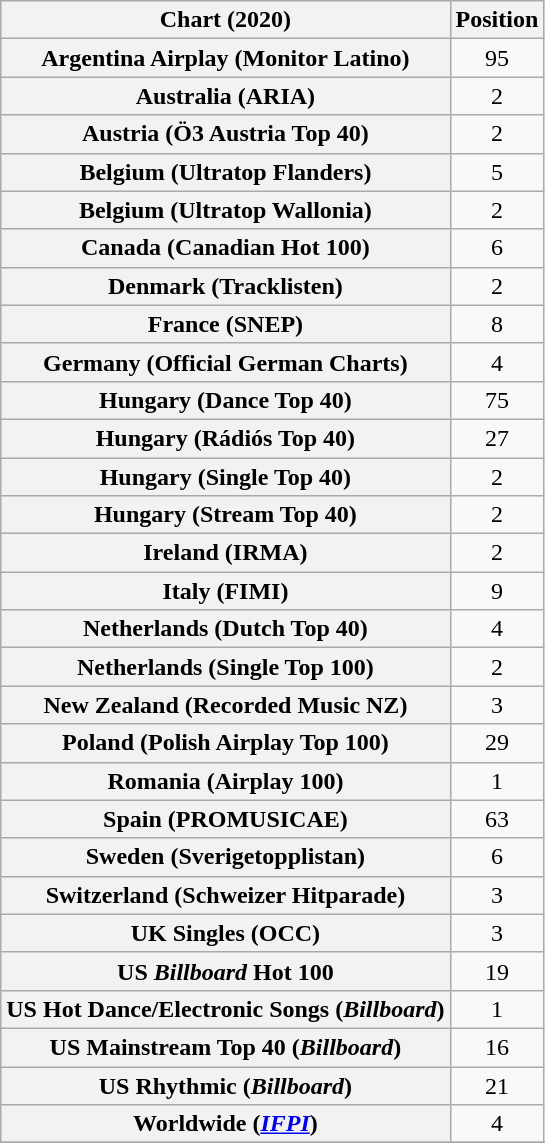<table class="wikitable sortable plainrowheaders" style="text-align:center">
<tr>
<th scope="col">Chart (2020)</th>
<th scope="col">Position</th>
</tr>
<tr>
<th scope="row">Argentina Airplay (Monitor Latino)</th>
<td>95</td>
</tr>
<tr>
<th scope="row">Australia (ARIA)</th>
<td>2</td>
</tr>
<tr>
<th scope="row">Austria (Ö3 Austria Top 40)</th>
<td>2</td>
</tr>
<tr>
<th scope="row">Belgium (Ultratop Flanders)</th>
<td>5</td>
</tr>
<tr>
<th scope="row">Belgium (Ultratop Wallonia)</th>
<td>2</td>
</tr>
<tr>
<th scope="row">Canada (Canadian Hot 100)</th>
<td>6</td>
</tr>
<tr>
<th scope="row">Denmark (Tracklisten)</th>
<td>2</td>
</tr>
<tr>
<th scope="row">France (SNEP)</th>
<td>8</td>
</tr>
<tr>
<th scope="row">Germany (Official German Charts)</th>
<td>4</td>
</tr>
<tr>
<th scope="row">Hungary (Dance Top 40)</th>
<td>75</td>
</tr>
<tr>
<th scope="row">Hungary (Rádiós Top 40)</th>
<td>27</td>
</tr>
<tr>
<th scope="row">Hungary (Single Top 40)</th>
<td>2</td>
</tr>
<tr>
<th scope="row">Hungary (Stream Top 40)</th>
<td>2</td>
</tr>
<tr>
<th scope="row">Ireland (IRMA)</th>
<td>2</td>
</tr>
<tr>
<th scope="row">Italy (FIMI)</th>
<td>9</td>
</tr>
<tr>
<th scope="row">Netherlands (Dutch Top 40)</th>
<td>4</td>
</tr>
<tr>
<th scope="row">Netherlands (Single Top 100)</th>
<td>2</td>
</tr>
<tr>
<th scope="row">New Zealand (Recorded Music NZ)</th>
<td>3</td>
</tr>
<tr>
<th scope="row">Poland (Polish Airplay Top 100)</th>
<td>29</td>
</tr>
<tr>
<th scope="row">Romania (Airplay 100)</th>
<td>1</td>
</tr>
<tr>
<th scope="row">Spain (PROMUSICAE)</th>
<td>63</td>
</tr>
<tr>
<th scope="row">Sweden (Sverigetopplistan)</th>
<td>6</td>
</tr>
<tr>
<th scope="row">Switzerland (Schweizer Hitparade)</th>
<td>3</td>
</tr>
<tr>
<th scope="row">UK Singles (OCC)</th>
<td>3</td>
</tr>
<tr>
<th scope="row">US <em>Billboard</em> Hot 100</th>
<td>19</td>
</tr>
<tr>
<th scope="row">US Hot Dance/Electronic Songs (<em>Billboard</em>)</th>
<td>1</td>
</tr>
<tr>
<th scope="row">US Mainstream Top 40 (<em>Billboard</em>)</th>
<td>16</td>
</tr>
<tr>
<th scope="row">US Rhythmic (<em>Billboard</em>)</th>
<td>21</td>
</tr>
<tr>
<th scope="row">Worldwide (<em><a href='#'>IFPI</a></em>)</th>
<td>4</td>
</tr>
<tr>
</tr>
</table>
